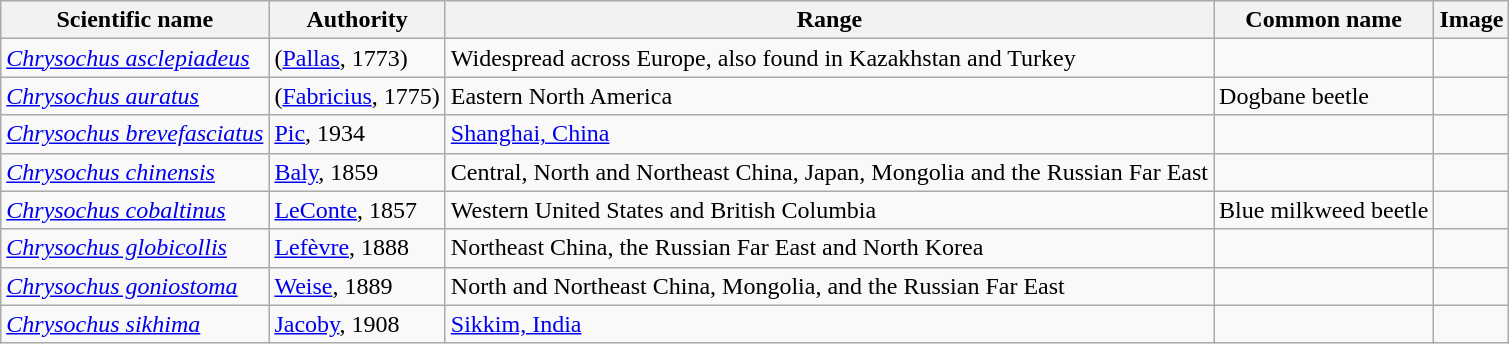<table class="wikitable">
<tr>
<th>Scientific name</th>
<th>Authority</th>
<th>Range</th>
<th>Common name</th>
<th>Image</th>
</tr>
<tr>
<td><em><a href='#'>Chrysochus asclepiadeus</a></em></td>
<td>(<a href='#'>Pallas</a>, 1773)</td>
<td>Widespread across Europe, also found in Kazakhstan and Turkey</td>
<td></td>
<td></td>
</tr>
<tr>
<td><em><a href='#'>Chrysochus auratus</a></em></td>
<td>(<a href='#'>Fabricius</a>, 1775)</td>
<td>Eastern North America</td>
<td>Dogbane beetle</td>
<td></td>
</tr>
<tr>
<td><em><a href='#'>Chrysochus brevefasciatus</a></em></td>
<td><a href='#'>Pic</a>, 1934</td>
<td><a href='#'>Shanghai, China</a></td>
<td></td>
<td></td>
</tr>
<tr>
<td><em><a href='#'>Chrysochus chinensis</a></em></td>
<td><a href='#'>Baly</a>, 1859</td>
<td>Central, North and Northeast China, Japan, Mongolia and the Russian Far East</td>
<td></td>
<td></td>
</tr>
<tr>
<td><em><a href='#'>Chrysochus cobaltinus</a></em></td>
<td><a href='#'>LeConte</a>, 1857</td>
<td>Western United States and British Columbia</td>
<td>Blue milkweed beetle</td>
<td></td>
</tr>
<tr>
<td><em><a href='#'>Chrysochus globicollis</a></em></td>
<td><a href='#'>Lefèvre</a>, 1888</td>
<td>Northeast China, the Russian Far East and North Korea</td>
<td></td>
<td></td>
</tr>
<tr>
<td><em><a href='#'>Chrysochus goniostoma</a></em></td>
<td><a href='#'>Weise</a>, 1889</td>
<td>North and Northeast China, Mongolia, and the Russian Far East</td>
<td></td>
<td></td>
</tr>
<tr>
<td><em><a href='#'>Chrysochus sikhima</a></em></td>
<td><a href='#'>Jacoby</a>, 1908</td>
<td><a href='#'>Sikkim, India</a></td>
<td></td>
<td></td>
</tr>
</table>
